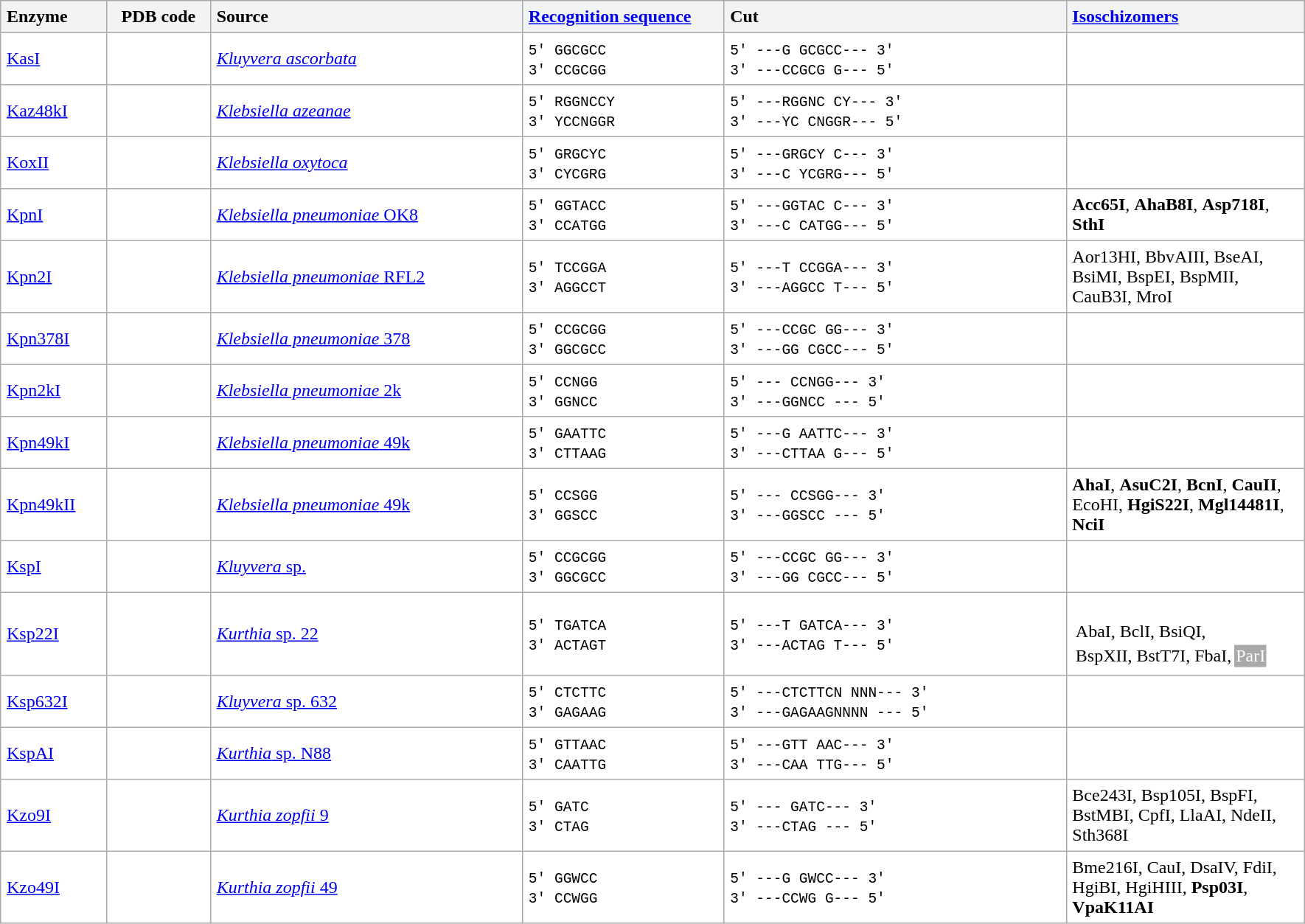<table class="sortable" border="1" cellpadding="5" cellspacing="0" style="border:1px solid #aaa; width:1180px; border-collapse:collapse">
<tr>
<td align="left" style="background:#F2F3F4" width="87px"><strong>Enzyme</strong></td>
<td align="center" style="background:#F2F3F4" width="88px"><strong>PDB code</strong></td>
<td align="left" style="background:#F2F3F4" width="290px"><strong>Source</strong></td>
<td align="left" style="background:#F2F3F4" width="180px"><strong><a href='#'>Recognition sequence</a></strong></td>
<td align="left" style="background:#F2F3F4" width="320px"><strong>Cut</strong></td>
<td align="left" style="background:#F2F3F4" width="215px"><strong><a href='#'>Isoschizomers</a></strong></td>
</tr>
<tr>
<td><a href='#'>KasI</a></td>
<td></td>
<td><em><a href='#'>Kluyvera ascorbata</a></em></td>
<td><code> 5' GGCGCC </code><br> <code> 3' CCGCGG </code></td>
<td><code> 5' ---G  GCGCC--- 3' </code><br> <code> 3' ---CCGCG  G--- 5' </code></td>
<td></td>
</tr>
<tr>
<td><a href='#'>Kaz48kI</a></td>
<td></td>
<td><em><a href='#'>Klebsiella azeanae</a></em></td>
<td><code> 5' RGGNCCY </code><br> <code> 3' YCCNGGR </code></td>
<td><code> 5' ---RGGNC  CY--- 3' </code><br> <code> 3' ---YC  CNGGR--- 5' </code></td>
<td></td>
</tr>
<tr>
<td><a href='#'>KoxII</a></td>
<td></td>
<td><em><a href='#'>Klebsiella oxytoca</a></em></td>
<td><code> 5' GRGCYC </code><br> <code> 3' CYCGRG </code></td>
<td><code> 5' ---GRGCY  C--- 3' </code><br> <code> 3' ---C  YCGRG--- 5' </code></td>
<td></td>
</tr>
<tr>
<td><a href='#'>KpnI</a></td>
<td></td>
<td><a href='#'><em>Klebsiella pneumoniae</em> OK8</a></td>
<td><code> 5' GGTACC </code><br> <code> 3' CCATGG </code></td>
<td><code> 5' ---GGTAC  C--- 3' </code><br> <code> 3' ---C  CATGG--- 5' </code></td>
<td><span><strong>Acc65I</strong></span>, <span><strong>AhaB8I</strong></span>, <span><strong>Asp718I</strong></span>, <span><strong>SthI</strong></span></td>
</tr>
<tr>
<td><a href='#'>Kpn2I</a></td>
<td></td>
<td><a href='#'><em>Klebsiella pneumoniae</em> RFL2</a></td>
<td><code> 5' TCCGGA </code><br> <code> 3' AGGCCT </code></td>
<td><code> 5' ---T  CCGGA--- 3' </code><br> <code> 3' ---AGGCC  T--- 5' </code></td>
<td>Aor13HI, BbvAIII, BseAI, BsiMI, BspEI, BspMII, CauB3I, MroI</td>
</tr>
<tr>
<td><a href='#'>Kpn378I</a></td>
<td></td>
<td><a href='#'><em>Klebsiella pneumoniae</em> 378</a></td>
<td><code> 5' CCGCGG </code><br> <code> 3' GGCGCC </code></td>
<td><code> 5' ---CCGC  GG--- 3' </code><br> <code> 3' ---GG  CGCC--- 5' </code></td>
<td></td>
</tr>
<tr>
<td><a href='#'>Kpn2kI</a></td>
<td></td>
<td><a href='#'><em>Klebsiella pneumoniae</em> 2k</a></td>
<td><code> 5' CCNGG </code><br> <code> 3' GGNCC </code></td>
<td><code> 5' ---  CCNGG--- 3' </code><br> <code> 3' ---GGNCC  --- 5' </code></td>
<td></td>
</tr>
<tr>
<td><a href='#'>Kpn49kI</a></td>
<td></td>
<td><a href='#'><em>Klebsiella pneumoniae</em> 49k</a></td>
<td><code> 5' GAATTC </code><br> <code> 3' CTTAAG </code></td>
<td><code> 5' ---G  AATTC--- 3' </code><br> <code> 3' ---CTTAA  G--- 5' </code></td>
<td></td>
</tr>
<tr>
<td><a href='#'>Kpn49kII</a></td>
<td></td>
<td><a href='#'><em>Klebsiella pneumoniae</em> 49k</a></td>
<td><code> 5' CCSGG </code><br> <code> 3' GGSCC </code></td>
<td><code> 5' ---  CCSGG--- 3' </code><br> <code> 3' ---GGSCC  --- 5' </code></td>
<td><span><strong>AhaI</strong></span>, <span><strong>AsuC2I</strong></span>, <span><strong>BcnI</strong></span>, <span><strong>CauII</strong></span>, EcoHI, <span><strong>HgiS22I</strong></span>, <span><strong>Mgl14481I</strong></span>, <span><strong>NciI</strong></span></td>
</tr>
<tr>
<td><a href='#'>KspI</a></td>
<td></td>
<td><a href='#'><em>Kluyvera</em> sp.</a></td>
<td><code> 5' CCGCGG </code><br> <code> 3' GGCGCC </code></td>
<td><code> 5' ---CCGC  GG--- 3' </code><br> <code> 3' ---GG  CGCC--- 5' </code></td>
<td></td>
</tr>
<tr>
<td><a href='#'>Ksp22I</a></td>
<td></td>
<td><a href='#'><em>Kurthia</em> sp. 22</a></td>
<td><code> 5' TGATCA </code><br> <code> 3' ACTAGT </code></td>
<td><code> 5' ---T  GATCA--- 3' </code><br> <code> 3' ---ACTAG  T--- 5' </code></td>
<td><br><table>
<tr>
<td>AbaI, BclI, BsiQI,</td>
</tr>
<tr>
<td>BspXII, BstT7I, FbaI,</td>
<td style="background: darkgray; color: white">ParI</td>
</tr>
</table>
</td>
</tr>
<tr>
<td><a href='#'>Ksp632I</a></td>
<td></td>
<td><a href='#'><em>Kluyvera</em> sp. 632</a></td>
<td><code> 5' CTCTTC </code><br> <code> 3' GAGAAG </code></td>
<td><code> 5' ---CTCTTCN  NNN--- 3' </code><br> <code> 3' ---GAGAAGNNNN  --- 5' </code></td>
<td></td>
</tr>
<tr>
<td><a href='#'>KspAI</a></td>
<td></td>
<td><a href='#'><em>Kurthia</em> sp. N88</a></td>
<td><code> 5' GTTAAC </code><br> <code> 3' CAATTG </code></td>
<td><code> 5' ---GTT  AAC--- 3' </code><br> <code> 3' ---CAA  TTG--- 5' </code></td>
<td></td>
</tr>
<tr>
<td><a href='#'>Kzo9I</a></td>
<td></td>
<td><a href='#'><em>Kurthia zopfii</em> 9</a></td>
<td><code> 5' GATC </code><br> <code> 3' CTAG </code></td>
<td><code> 5' ---  GATC--- 3' </code><br> <code> 3' ---CTAG  --- 5' </code></td>
<td>Bce243I, Bsp105I, BspFI, BstMBI, CpfI, LlaAI, NdeII, Sth368I</td>
</tr>
<tr>
<td><a href='#'>Kzo49I</a></td>
<td></td>
<td><a href='#'><em>Kurthia zopfii</em> 49</a></td>
<td><code> 5' GGWCC </code><br> <code> 3' CCWGG </code></td>
<td><code> 5' ---G  GWCC--- 3' </code><br> <code> 3' ---CCWG  G--- 5' </code></td>
<td>Bme216I, CauI, DsaIV, FdiI, HgiBI, HgiHIII, <span><strong>Psp03I</strong></span>, <span><strong>VpaK11AI</strong></span></td>
</tr>
</table>
